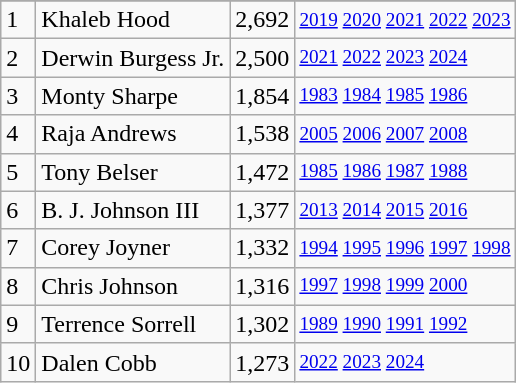<table class="wikitable">
<tr>
</tr>
<tr>
<td>1</td>
<td>Khaleb Hood</td>
<td>2,692</td>
<td style="font-size:80%;"><a href='#'>2019</a> <a href='#'>2020</a> <a href='#'>2021</a> <a href='#'>2022</a> <a href='#'>2023</a></td>
</tr>
<tr>
<td>2</td>
<td>Derwin Burgess Jr.</td>
<td>2,500</td>
<td style="font-size:80%;"><a href='#'>2021</a> <a href='#'>2022</a> <a href='#'>2023</a> <a href='#'>2024</a></td>
</tr>
<tr>
<td>3</td>
<td>Monty Sharpe</td>
<td>1,854</td>
<td style="font-size:80%;"><a href='#'>1983</a> <a href='#'>1984</a> <a href='#'>1985</a> <a href='#'>1986</a></td>
</tr>
<tr>
<td>4</td>
<td>Raja Andrews</td>
<td>1,538</td>
<td style="font-size:80%;"><a href='#'>2005</a> <a href='#'>2006</a> <a href='#'>2007</a> <a href='#'>2008</a></td>
</tr>
<tr>
<td>5</td>
<td>Tony Belser</td>
<td>1,472</td>
<td style="font-size:80%;"><a href='#'>1985</a> <a href='#'>1986</a> <a href='#'>1987</a> <a href='#'>1988</a></td>
</tr>
<tr>
<td>6</td>
<td>B. J. Johnson III</td>
<td>1,377</td>
<td style="font-size:80%;"><a href='#'>2013</a> <a href='#'>2014</a> <a href='#'>2015</a> <a href='#'>2016</a></td>
</tr>
<tr>
<td>7</td>
<td>Corey Joyner</td>
<td>1,332</td>
<td style="font-size:80%;"><a href='#'>1994</a> <a href='#'>1995</a> <a href='#'>1996</a> <a href='#'>1997</a> <a href='#'>1998</a></td>
</tr>
<tr>
<td>8</td>
<td>Chris Johnson</td>
<td>1,316</td>
<td style="font-size:80%;"><a href='#'>1997</a> <a href='#'>1998</a> <a href='#'>1999</a> <a href='#'>2000</a></td>
</tr>
<tr>
<td>9</td>
<td>Terrence Sorrell</td>
<td>1,302</td>
<td style="font-size:80%;"><a href='#'>1989</a> <a href='#'>1990</a> <a href='#'>1991</a> <a href='#'>1992</a></td>
</tr>
<tr>
<td>10</td>
<td>Dalen Cobb</td>
<td>1,273</td>
<td style="font-size:80%;"><a href='#'>2022</a> <a href='#'>2023</a> <a href='#'>2024</a></td>
</tr>
</table>
